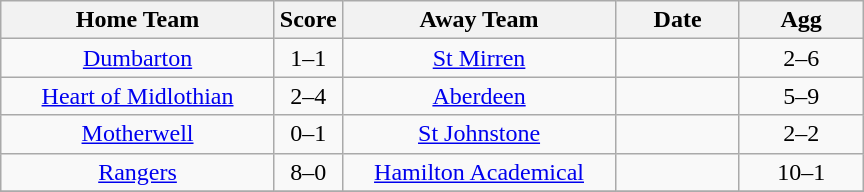<table class="wikitable" style="text-align:center;">
<tr>
<th width=175>Home Team</th>
<th width=20>Score</th>
<th width=175>Away Team</th>
<th width= 75>Date</th>
<th width= 75>Agg</th>
</tr>
<tr>
<td><a href='#'>Dumbarton</a></td>
<td>1–1</td>
<td><a href='#'>St Mirren</a></td>
<td></td>
<td>2–6</td>
</tr>
<tr>
<td><a href='#'>Heart of Midlothian</a></td>
<td>2–4</td>
<td><a href='#'>Aberdeen</a></td>
<td></td>
<td>5–9</td>
</tr>
<tr>
<td><a href='#'>Motherwell</a></td>
<td>0–1</td>
<td><a href='#'>St Johnstone</a></td>
<td></td>
<td>2–2</td>
</tr>
<tr>
<td><a href='#'>Rangers</a></td>
<td>8–0</td>
<td><a href='#'>Hamilton Academical</a></td>
<td></td>
<td>10–1</td>
</tr>
<tr>
</tr>
</table>
